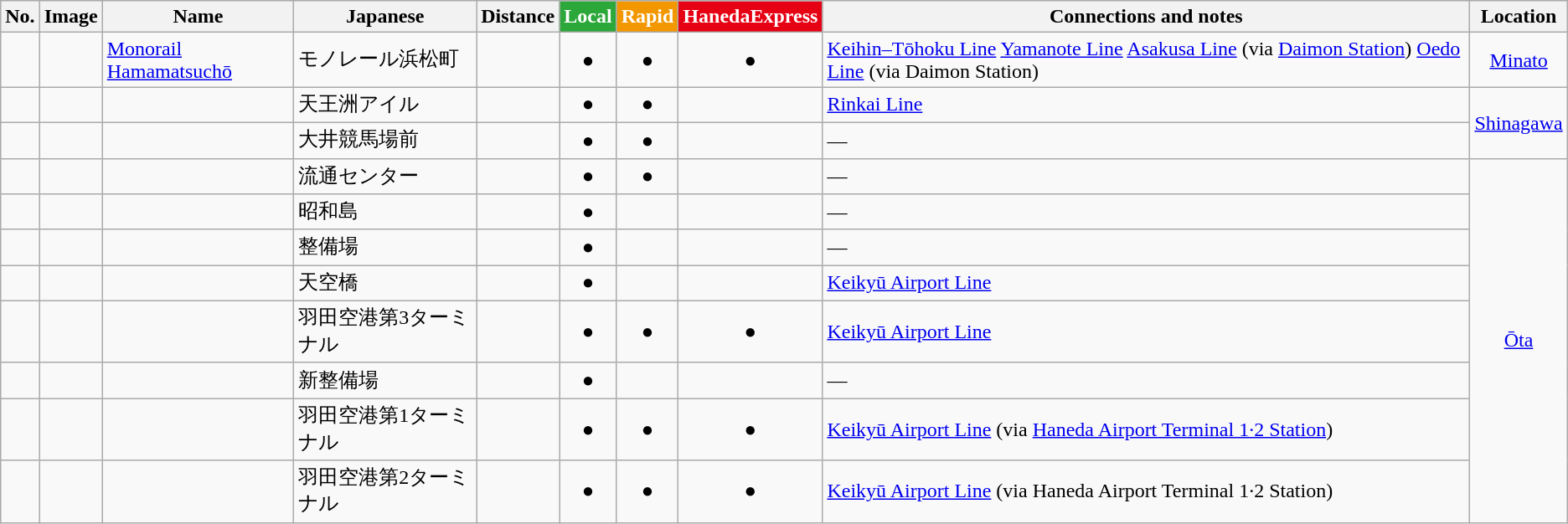<table class=wikitable>
<tr>
<th>No.</th>
<th>Image</th>
<th>Name</th>
<th>Japanese</th>
<th>Distance</th>
<th style="background-color:#2ca739; color:#ffffff;">Local</th>
<th style="background-color:#f39700; color:#ffffff;">Rapid</th>
<th style="background-color:#e60013; color:#ffffff;">HanedaExpress</th>
<th>Connections and notes</th>
<th>Location</th>
</tr>
<tr>
<td></td>
<td></td>
<td><a href='#'>Monorail Hamamatsuchō</a></td>
<td>モノレール浜松町</td>
<td align="right"></td>
<td align="center">●</td>
<td align="center">●</td>
<td align="center">●</td>
<td> <a href='#'>Keihin–Tōhoku Line</a> <a href='#'>Yamanote Line</a> <a href='#'>Asakusa Line</a> (via <a href='#'>Daimon Station</a>) <a href='#'>Oedo Line</a> (via Daimon Station)</td>
<td align="center"><a href='#'>Minato</a></td>
</tr>
<tr>
<td></td>
<td></td>
<td></td>
<td>天王洲アイル</td>
<td align="right"></td>
<td align="center">●</td>
<td align="center">●</td>
<td align="center" ></td>
<td> <a href='#'>Rinkai Line</a></td>
<td rowspan="2" align="center"><a href='#'>Shinagawa</a></td>
</tr>
<tr>
<td></td>
<td></td>
<td></td>
<td>大井競馬場前</td>
<td align="right"></td>
<td align="center">●</td>
<td align="center">●</td>
<td align="center" ></td>
<td>—</td>
</tr>
<tr>
<td></td>
<td></td>
<td></td>
<td>流通センター</td>
<td align="right"></td>
<td align="center">●</td>
<td align="center">●</td>
<td align="center" ></td>
<td>—</td>
<td rowspan="8" align="center"><a href='#'>Ōta</a></td>
</tr>
<tr>
<td></td>
<td></td>
<td></td>
<td>昭和島</td>
<td align="right"></td>
<td align="center">●</td>
<td align="center" ></td>
<td align="center" ></td>
<td>—</td>
</tr>
<tr>
<td></td>
<td></td>
<td></td>
<td>整備場</td>
<td align="right"></td>
<td align="center">●</td>
<td align="center" ></td>
<td align="center" ></td>
<td>—</td>
</tr>
<tr>
<td></td>
<td></td>
<td></td>
<td>天空橋</td>
<td align="right"></td>
<td align="center">●</td>
<td align="center" ></td>
<td align="center" ></td>
<td> <a href='#'>Keikyū Airport Line</a></td>
</tr>
<tr>
<td></td>
<td></td>
<td></td>
<td>羽田空港第3ターミナル</td>
<td align="right"></td>
<td align="center">●</td>
<td align="center">●</td>
<td align="center">●</td>
<td> <a href='#'>Keikyū Airport Line</a></td>
</tr>
<tr>
<td></td>
<td></td>
<td></td>
<td>新整備場</td>
<td align="right"></td>
<td align="center">●</td>
<td align="center" ></td>
<td align="center" ></td>
<td>—</td>
</tr>
<tr>
<td></td>
<td></td>
<td></td>
<td>羽田空港第1ターミナル</td>
<td align="right"></td>
<td align="center">●</td>
<td align="center">●</td>
<td align="center">●</td>
<td> <a href='#'>Keikyū Airport Line</a> (via <a href='#'>Haneda Airport Terminal 1·2 Station</a>)</td>
</tr>
<tr>
<td></td>
<td></td>
<td></td>
<td>羽田空港第2ターミナル</td>
<td align="right"></td>
<td align="center">●</td>
<td align="center">●</td>
<td align="center">●</td>
<td> <a href='#'>Keikyū Airport Line</a> (via Haneda Airport Terminal 1·2 Station)</td>
</tr>
</table>
